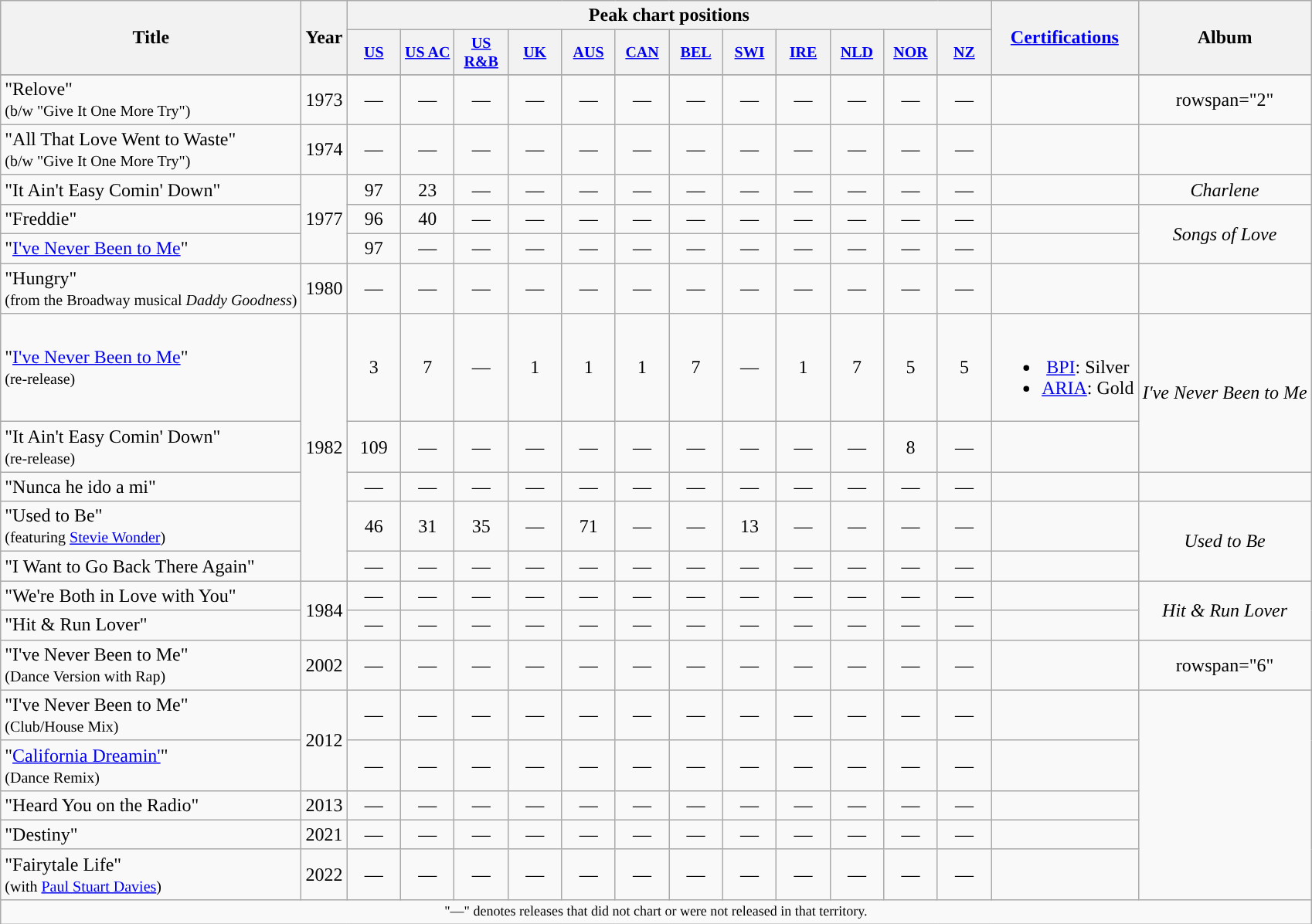<table class="wikitable" style=text-align:center;>
<tr>
<th rowspan="2">Title</th>
<th rowspan="2">Year</th>
<th colspan="12">Peak chart positions</th>
<th rowspan="2"><a href='#'>Certifications</a></th>
<th rowspan="2">Album</th>
</tr>
<tr style="font-size:smaller;">
<th style="width:3em;"><a href='#'>US</a><br></th>
<th style="width:3em;"><a href='#'>US AC</a><br></th>
<th style="width:3em;"><a href='#'>US R&B</a><br></th>
<th style="width:3em;"><a href='#'>UK</a><br></th>
<th style="width:3em;"><a href='#'>AUS</a><br></th>
<th style="width:3em;"><a href='#'>CAN</a><br></th>
<th style="width:3em;"><a href='#'>BEL</a><br></th>
<th style="width:3em;"><a href='#'>SWI</a><br></th>
<th style="width:3em;"><a href='#'>IRE</a><br></th>
<th style="width:3em;"><a href='#'>NLD</a><br></th>
<th style="width:3em;"><a href='#'>NOR</a><br></th>
<th style="width:3em;"><a href='#'>NZ</a><br></th>
</tr>
<tr>
</tr>
<tr>
<td align="left">"Relove"<br><small>(b/w "Give It One More Try")</small></td>
<td>1973</td>
<td>—</td>
<td>—</td>
<td>—</td>
<td>—</td>
<td>—</td>
<td>—</td>
<td>—</td>
<td>—</td>
<td>—</td>
<td>—</td>
<td>—</td>
<td>—</td>
<td></td>
<td>rowspan="2" </td>
</tr>
<tr>
<td align="left">"All That Love Went to Waste"<br><small>(b/w "Give It One More Try")</small></td>
<td>1974</td>
<td>—</td>
<td>—</td>
<td>—</td>
<td>—</td>
<td>—</td>
<td>—</td>
<td>—</td>
<td>—</td>
<td>—</td>
<td>—</td>
<td>—</td>
<td>—</td>
<td></td>
</tr>
<tr>
<td align="left">"It Ain't Easy Comin' Down"</td>
<td rowspan="3">1977</td>
<td>97</td>
<td>23</td>
<td>—</td>
<td>—</td>
<td>—</td>
<td>—</td>
<td>—</td>
<td>—</td>
<td>—</td>
<td>—</td>
<td>—</td>
<td>—</td>
<td></td>
<td><em>Charlene</em></td>
</tr>
<tr>
<td align="left">"Freddie"</td>
<td>96</td>
<td>40</td>
<td>—</td>
<td>—</td>
<td>—</td>
<td>—</td>
<td>—</td>
<td>—</td>
<td>—</td>
<td>—</td>
<td>—</td>
<td>—</td>
<td></td>
<td rowspan="2"><em>Songs of Love</em></td>
</tr>
<tr>
<td align="left">"<a href='#'>I've Never Been to Me</a>"</td>
<td>97</td>
<td>—</td>
<td>—</td>
<td>—</td>
<td>—</td>
<td>—</td>
<td>—</td>
<td>—</td>
<td>—</td>
<td>—</td>
<td>—</td>
<td>—</td>
<td></td>
</tr>
<tr>
<td align="left">"Hungry"<br><small>(from the Broadway musical <em>Daddy Goodness</em>)</small></td>
<td>1980</td>
<td>—</td>
<td>—</td>
<td>—</td>
<td>—</td>
<td>—</td>
<td>—</td>
<td>—</td>
<td>—</td>
<td>—</td>
<td>—</td>
<td>—</td>
<td>—</td>
<td></td>
<td></td>
</tr>
<tr>
<td align="left">"<a href='#'>I've Never Been to Me</a>"<br><small>(re-release)</small></td>
<td rowspan="5">1982</td>
<td>3</td>
<td>7</td>
<td>—</td>
<td>1</td>
<td>1</td>
<td>1</td>
<td>7</td>
<td>—</td>
<td>1</td>
<td>7</td>
<td>5</td>
<td>5</td>
<td><br><ul><li><a href='#'>BPI</a>: Silver</li><li><a href='#'>ARIA</a>: Gold</li></ul></td>
<td rowspan="2"><em>I've Never Been to Me</em></td>
</tr>
<tr>
<td align="left">"It Ain't Easy Comin' Down"<br><small>(re-release)</small></td>
<td>109</td>
<td>—</td>
<td>—</td>
<td>—</td>
<td>—</td>
<td>—</td>
<td>—</td>
<td>—</td>
<td>—</td>
<td>—</td>
<td>8</td>
<td>—</td>
<td></td>
</tr>
<tr>
<td align="left">"Nunca he ido a mi"</td>
<td>—</td>
<td>—</td>
<td>—</td>
<td>—</td>
<td>—</td>
<td>—</td>
<td>—</td>
<td>—</td>
<td>—</td>
<td>—</td>
<td>—</td>
<td>—</td>
<td></td>
<td></td>
</tr>
<tr>
<td align="left">"Used to Be"<br><small>(featuring <a href='#'>Stevie Wonder</a>)</small></td>
<td>46</td>
<td>31</td>
<td>35</td>
<td>—</td>
<td>71</td>
<td>—</td>
<td>—</td>
<td>13</td>
<td>—</td>
<td>—</td>
<td>—</td>
<td>—</td>
<td></td>
<td rowspan="2"><em>Used to Be</em></td>
</tr>
<tr>
<td align="left">"I Want to Go Back There Again"</td>
<td>—</td>
<td>—</td>
<td>—</td>
<td>—</td>
<td>—</td>
<td>—</td>
<td>—</td>
<td>—</td>
<td>—</td>
<td>—</td>
<td>—</td>
<td>—</td>
<td></td>
</tr>
<tr>
<td align="left">"We're Both in Love with You"</td>
<td rowspan="2">1984</td>
<td>—</td>
<td>—</td>
<td>—</td>
<td>—</td>
<td>—</td>
<td>—</td>
<td>—</td>
<td>—</td>
<td>—</td>
<td>—</td>
<td>—</td>
<td>—</td>
<td></td>
<td rowspan="2"><em>Hit & Run Lover</em></td>
</tr>
<tr>
<td align="left">"Hit & Run Lover"</td>
<td>—</td>
<td>—</td>
<td>—</td>
<td>—</td>
<td>—</td>
<td>—</td>
<td>—</td>
<td>—</td>
<td>—</td>
<td>—</td>
<td>—</td>
<td>—</td>
<td></td>
</tr>
<tr>
<td align="left">"I've Never Been to Me"<br><small>(Dance Version with Rap)</small></td>
<td>2002</td>
<td>—</td>
<td>—</td>
<td>—</td>
<td>—</td>
<td>—</td>
<td>—</td>
<td>—</td>
<td>—</td>
<td>—</td>
<td>—</td>
<td>—</td>
<td>—</td>
<td></td>
<td>rowspan="6" </td>
</tr>
<tr>
<td align="left">"I've Never Been to Me"<br><small>(Club/House Mix)</small></td>
<td rowspan="2">2012</td>
<td>—</td>
<td>—</td>
<td>—</td>
<td>—</td>
<td>—</td>
<td>—</td>
<td>—</td>
<td>—</td>
<td>—</td>
<td>—</td>
<td>—</td>
<td>—</td>
<td></td>
</tr>
<tr>
<td align="left">"<a href='#'>California Dreamin'</a>"<br><small>(Dance Remix)</small></td>
<td>—</td>
<td>—</td>
<td>—</td>
<td>—</td>
<td>—</td>
<td>—</td>
<td>—</td>
<td>—</td>
<td>—</td>
<td>—</td>
<td>—</td>
<td>—</td>
<td></td>
</tr>
<tr>
<td align="left">"Heard You on the Radio"</td>
<td>2013</td>
<td>—</td>
<td>—</td>
<td>—</td>
<td>—</td>
<td>—</td>
<td>—</td>
<td>—</td>
<td>—</td>
<td>—</td>
<td>—</td>
<td>—</td>
<td>—</td>
<td></td>
</tr>
<tr>
<td align="left">"Destiny"</td>
<td>2021</td>
<td>—</td>
<td>—</td>
<td>—</td>
<td>—</td>
<td>—</td>
<td>—</td>
<td>—</td>
<td>—</td>
<td>—</td>
<td>—</td>
<td>—</td>
<td>—</td>
<td></td>
</tr>
<tr>
<td align="left">"Fairytale Life" <br><small>(with <a href='#'>Paul Stuart Davies</a>)</small></td>
<td>2022</td>
<td>—</td>
<td>—</td>
<td>—</td>
<td>—</td>
<td>—</td>
<td>—</td>
<td>—</td>
<td>—</td>
<td>—</td>
<td>—</td>
<td>—</td>
<td>—</td>
<td></td>
</tr>
<tr>
<td colspan="17" style="text-align:center; font-size:9pt;">"—" denotes releases that did not chart or were not released in that territory.</td>
</tr>
</table>
